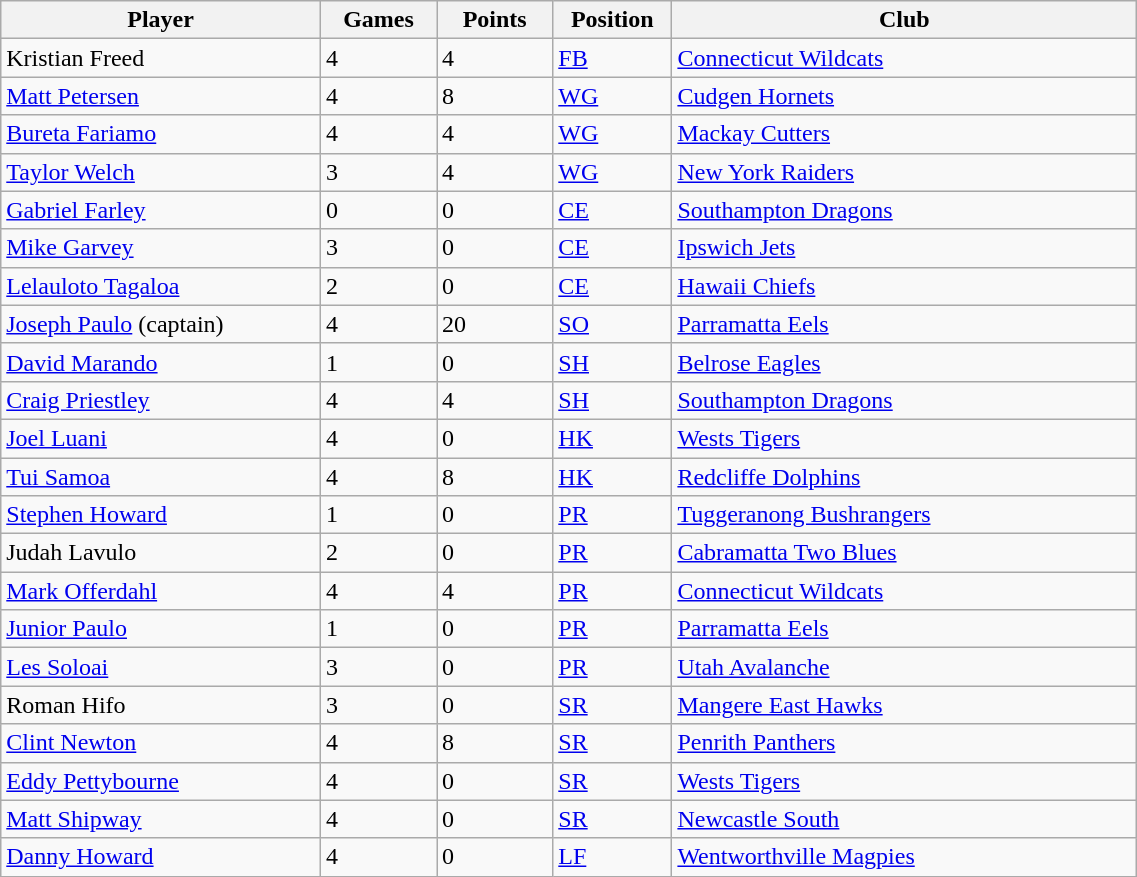<table class="wikitable sortable" style="width:60%;text-align:left">
<tr>
<th width=22%>Player</th>
<th width=8%>Games</th>
<th width=8%>Points</th>
<th width=8%>Position</th>
<th width=32%>Club</th>
</tr>
<tr>
<td>Kristian Freed</td>
<td>4</td>
<td>4</td>
<td><a href='#'>FB</a></td>
<td> <a href='#'>Connecticut Wildcats</a></td>
</tr>
<tr>
<td><a href='#'>Matt Petersen</a></td>
<td>4</td>
<td>8</td>
<td><a href='#'>WG</a></td>
<td> <a href='#'>Cudgen Hornets</a></td>
</tr>
<tr>
<td><a href='#'>Bureta Fariamo</a></td>
<td>4</td>
<td>4</td>
<td><a href='#'>WG</a></td>
<td> <a href='#'>Mackay Cutters</a></td>
</tr>
<tr>
<td><a href='#'>Taylor Welch</a></td>
<td>3</td>
<td>4</td>
<td><a href='#'>WG</a></td>
<td> <a href='#'>New York Raiders</a></td>
</tr>
<tr>
<td><a href='#'>Gabriel Farley</a></td>
<td>0</td>
<td>0</td>
<td><a href='#'>CE</a></td>
<td> <a href='#'>Southampton Dragons</a></td>
</tr>
<tr>
<td><a href='#'>Mike Garvey</a></td>
<td>3</td>
<td>0</td>
<td><a href='#'>CE</a></td>
<td> <a href='#'>Ipswich Jets</a></td>
</tr>
<tr>
<td><a href='#'>Lelauloto Tagaloa</a></td>
<td>2</td>
<td>0</td>
<td><a href='#'>CE</a></td>
<td> <a href='#'>Hawaii Chiefs</a></td>
</tr>
<tr>
<td><a href='#'>Joseph Paulo</a> (captain)</td>
<td>4</td>
<td>20</td>
<td><a href='#'>SO</a></td>
<td> <a href='#'>Parramatta Eels</a></td>
</tr>
<tr>
<td><a href='#'>David Marando</a></td>
<td>1</td>
<td>0</td>
<td><a href='#'>SH</a></td>
<td> <a href='#'>Belrose Eagles</a></td>
</tr>
<tr>
<td><a href='#'>Craig Priestley</a></td>
<td>4</td>
<td>4</td>
<td><a href='#'>SH</a></td>
<td> <a href='#'>Southampton Dragons</a></td>
</tr>
<tr>
<td><a href='#'>Joel Luani</a></td>
<td>4</td>
<td>0</td>
<td><a href='#'>HK</a></td>
<td> <a href='#'>Wests Tigers</a></td>
</tr>
<tr>
<td><a href='#'>Tui Samoa</a></td>
<td>4</td>
<td>8</td>
<td><a href='#'>HK</a></td>
<td> <a href='#'>Redcliffe Dolphins</a></td>
</tr>
<tr>
<td><a href='#'>Stephen Howard</a></td>
<td>1</td>
<td>0</td>
<td><a href='#'>PR</a></td>
<td> <a href='#'>Tuggeranong Bushrangers</a></td>
</tr>
<tr>
<td>Judah Lavulo</td>
<td>2</td>
<td>0</td>
<td><a href='#'>PR</a></td>
<td> <a href='#'>Cabramatta Two Blues</a></td>
</tr>
<tr>
<td><a href='#'>Mark Offerdahl</a></td>
<td>4</td>
<td>4</td>
<td><a href='#'>PR</a></td>
<td> <a href='#'>Connecticut Wildcats</a></td>
</tr>
<tr>
<td><a href='#'>Junior Paulo</a></td>
<td>1</td>
<td>0</td>
<td><a href='#'>PR</a></td>
<td> <a href='#'>Parramatta Eels</a></td>
</tr>
<tr>
<td><a href='#'>Les Soloai</a></td>
<td>3</td>
<td>0</td>
<td><a href='#'>PR</a></td>
<td> <a href='#'>Utah Avalanche</a></td>
</tr>
<tr>
<td>Roman Hifo</td>
<td>3</td>
<td>0</td>
<td><a href='#'>SR</a></td>
<td> <a href='#'>Mangere East Hawks</a></td>
</tr>
<tr>
<td><a href='#'>Clint Newton</a></td>
<td>4</td>
<td>8</td>
<td><a href='#'>SR</a></td>
<td> <a href='#'>Penrith Panthers</a></td>
</tr>
<tr>
<td><a href='#'>Eddy Pettybourne</a></td>
<td>4</td>
<td>0</td>
<td><a href='#'>SR</a></td>
<td> <a href='#'>Wests Tigers</a></td>
</tr>
<tr>
<td><a href='#'>Matt Shipway</a></td>
<td>4</td>
<td>0</td>
<td><a href='#'>SR</a></td>
<td> <a href='#'>Newcastle South</a></td>
</tr>
<tr>
<td><a href='#'>Danny Howard</a></td>
<td>4</td>
<td>0</td>
<td><a href='#'>LF</a></td>
<td> <a href='#'>Wentworthville Magpies</a></td>
</tr>
</table>
